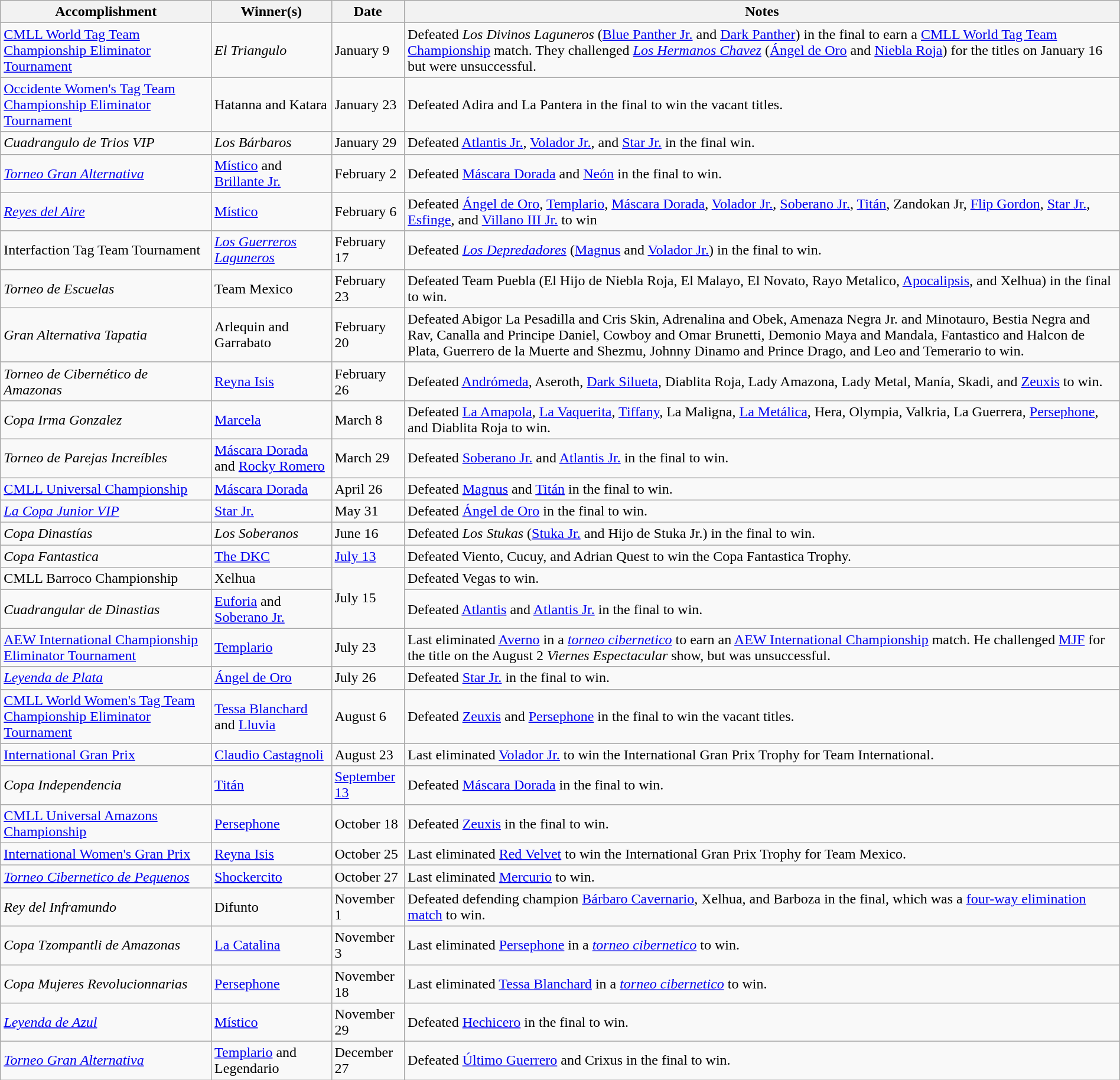<table class="wikitable" style="width:100%;">
<tr>
<th>Accomplishment</th>
<th>Winner(s)</th>
<th>Date</th>
<th>Notes</th>
</tr>
<tr>
<td><a href='#'>CMLL World Tag Team Championship Eliminator Tournament</a></td>
<td><em>El Triangulo</em><br></td>
<td>January 9</td>
<td>Defeated <em>Los Divinos Laguneros</em> (<a href='#'>Blue Panther Jr.</a> and <a href='#'>Dark Panther</a>) in the final to earn a <a href='#'>CMLL World Tag Team Championship</a> match. They challenged <em><a href='#'>Los Hermanos Chavez</a></em> (<a href='#'>Ángel de Oro</a> and <a href='#'>Niebla Roja</a>) for the titles on January 16 but were unsuccessful.</td>
</tr>
<tr>
<td><a href='#'>Occidente Women's Tag Team Championship Eliminator Tournament</a></td>
<td>Hatanna and Katara</td>
<td>January 23</td>
<td>Defeated Adira and La Pantera in the final to win the vacant titles.</td>
</tr>
<tr>
<td><em>Cuadrangulo de Trios VIP</em></td>
<td><em>Los Bárbaros</em><br></td>
<td>January 29</td>
<td>Defeated <a href='#'>Atlantis Jr.</a>, <a href='#'>Volador Jr.</a>, and <a href='#'>Star Jr.</a> in the final win.</td>
</tr>
<tr>
<td><em><a href='#'>Torneo Gran Alternativa</a></em></td>
<td><a href='#'>Místico</a> and <a href='#'>Brillante Jr.</a></td>
<td>February 2</td>
<td>Defeated <a href='#'>Máscara Dorada</a> and <a href='#'>Neón</a> in the final to win.</td>
</tr>
<tr>
<td><em><a href='#'>Reyes del Aire</a></em></td>
<td><a href='#'>Místico</a></td>
<td>February 6</td>
<td>Defeated <a href='#'>Ángel de Oro</a>, <a href='#'>Templario</a>, <a href='#'>Máscara Dorada</a>, <a href='#'>Volador Jr.</a>, <a href='#'>Soberano Jr.</a>, <a href='#'>Titán</a>, Zandokan Jr, <a href='#'>Flip Gordon</a>, <a href='#'>Star Jr.</a>, <a href='#'>Esfinge</a>, and <a href='#'>Villano III Jr.</a> to win</td>
</tr>
<tr>
<td>Interfaction Tag Team Tournament</td>
<td><em><a href='#'>Los Guerreros Laguneros</a></em><br></td>
<td>February 17</td>
<td>Defeated <em><a href='#'>Los Depredadores</a></em> (<a href='#'>Magnus</a> and <a href='#'>Volador Jr.</a>) in the final to win.</td>
</tr>
<tr>
<td><em>Torneo de Escuelas</em></td>
<td>Team Mexico<br></td>
<td>February 23</td>
<td>Defeated Team Puebla (El Hijo de Niebla Roja, El Malayo, El Novato, Rayo Metalico, <a href='#'>Apocalipsis</a>, and Xelhua) in the final to win.</td>
</tr>
<tr>
<td><em>Gran Alternativa Tapatia</em></td>
<td>Arlequin and Garrabato</td>
<td>February 20</td>
<td>Defeated Abigor La Pesadilla and Cris Skin, Adrenalina and Obek, Amenaza Negra Jr. and Minotauro, Bestia Negra and Rav, Canalla and Principe Daniel, Cowboy and Omar Brunetti, Demonio Maya and Mandala, Fantastico and Halcon de Plata, Guerrero de la Muerte and Shezmu, Johnny Dinamo and Prince Drago, and Leo and Temerario to win.</td>
</tr>
<tr>
<td><em>Torneo de Cibernético de Amazonas</em></td>
<td><a href='#'>Reyna Isis</a></td>
<td>February 26</td>
<td>Defeated <a href='#'>Andrómeda</a>, Aseroth, <a href='#'>Dark Silueta</a>, Diablita Roja, Lady Amazona, Lady Metal, Manía, Skadi, and <a href='#'>Zeuxis</a> to win.</td>
</tr>
<tr>
<td><em>Copa Irma Gonzalez</em></td>
<td><a href='#'>Marcela</a></td>
<td>March 8</td>
<td>Defeated <a href='#'>La Amapola</a>, <a href='#'>La Vaquerita</a>, <a href='#'>Tiffany</a>, La Maligna, <a href='#'>La Metálica</a>, Hera, Olympia, Valkria, La Guerrera, <a href='#'>Persephone</a>, and Diablita Roja to win.</td>
</tr>
<tr>
<td><em>Torneo de Parejas Increíbles</em></td>
<td><a href='#'>Máscara Dorada</a> and <a href='#'>Rocky Romero</a></td>
<td>March 29</td>
<td>Defeated <a href='#'>Soberano Jr.</a> and <a href='#'>Atlantis Jr.</a> in the final to win.</td>
</tr>
<tr>
<td><a href='#'>CMLL Universal Championship</a></td>
<td><a href='#'>Máscara Dorada</a></td>
<td>April 26</td>
<td>Defeated <a href='#'>Magnus</a> and <a href='#'>Titán</a> in the final to win.</td>
</tr>
<tr>
<td><em><a href='#'>La Copa Junior VIP</a></em></td>
<td><a href='#'>Star Jr.</a></td>
<td>May 31</td>
<td>Defeated <a href='#'>Ángel de Oro</a> in the final to win.</td>
</tr>
<tr>
<td><em>Copa Dinastías</em></td>
<td><em>Los Soberanos</em><br></td>
<td>June 16</td>
<td>Defeated <em>Los Stukas</em> (<a href='#'>Stuka Jr.</a> and Hijo de Stuka Jr.) in the final to win.</td>
</tr>
<tr>
<td><em>Copa Fantastica</em></td>
<td><a href='#'>The DKC</a></td>
<td><a href='#'>July 13</a></td>
<td>Defeated Viento, Cucuy, and Adrian Quest to win the Copa Fantastica Trophy.</td>
</tr>
<tr>
<td>CMLL Barroco Championship</td>
<td>Xelhua</td>
<td rowspan=2>July 15</td>
<td>Defeated Vegas to win.</td>
</tr>
<tr>
<td><em>Cuadrangular de Dinastias</em></td>
<td><a href='#'>Euforia</a> and <a href='#'>Soberano Jr.</a></td>
<td>Defeated <a href='#'>Atlantis</a> and <a href='#'>Atlantis Jr.</a> in the final to win.</td>
</tr>
<tr>
<td><a href='#'>AEW International Championship Eliminator Tournament</a></td>
<td><a href='#'>Templario</a></td>
<td>July 23</td>
<td>Last eliminated <a href='#'>Averno</a> in a <em><a href='#'>torneo cibernetico</a></em> to earn an <a href='#'>AEW International Championship</a> match. He challenged <a href='#'>MJF</a> for the title on the August 2 <em>Viernes Espectacular</em> show, but was unsuccessful.</td>
</tr>
<tr>
<td><em><a href='#'>Leyenda de Plata</a></em></td>
<td><a href='#'>Ángel de Oro</a></td>
<td>July 26</td>
<td>Defeated <a href='#'>Star Jr.</a> in the final to win.</td>
</tr>
<tr>
<td><a href='#'>CMLL World Women's Tag Team Championship Eliminator Tournament</a></td>
<td><a href='#'>Tessa Blanchard</a> and <a href='#'>Lluvia</a></td>
<td>August 6</td>
<td>Defeated <a href='#'>Zeuxis</a> and <a href='#'>Persephone</a> in the final to win the vacant titles.</td>
</tr>
<tr>
<td><a href='#'>International Gran Prix</a></td>
<td><a href='#'>Claudio Castagnoli</a></td>
<td>August 23</td>
<td>Last eliminated <a href='#'>Volador Jr.</a> to win the International Gran Prix Trophy for Team International.</td>
</tr>
<tr>
<td><em>Copa Independencia</em></td>
<td><a href='#'>Titán</a></td>
<td><a href='#'>September 13</a></td>
<td>Defeated <a href='#'>Máscara Dorada</a> in the final to win.</td>
</tr>
<tr>
<td><a href='#'>CMLL Universal Amazons Championship</a></td>
<td><a href='#'>Persephone</a></td>
<td>October 18</td>
<td>Defeated <a href='#'>Zeuxis</a> in the final to win.</td>
</tr>
<tr>
<td><a href='#'>International Women's Gran Prix</a></td>
<td><a href='#'>Reyna Isis</a></td>
<td>October 25</td>
<td>Last eliminated <a href='#'>Red Velvet</a> to win the International Gran Prix Trophy for Team Mexico.</td>
</tr>
<tr>
<td><em><a href='#'>Torneo Cibernetico de Pequenos</a></em></td>
<td><a href='#'>Shockercito</a></td>
<td>October 27</td>
<td>Last eliminated <a href='#'>Mercurio</a> to win.</td>
</tr>
<tr>
<td><em>Rey del Inframundo</em></td>
<td>Difunto</td>
<td>November 1</td>
<td>Defeated defending champion <a href='#'>Bárbaro Cavernario</a>, Xelhua, and Barboza in the final, which was a <a href='#'>four-way elimination match</a> to win.</td>
</tr>
<tr>
<td><em>Copa Tzompantli de Amazonas</em></td>
<td><a href='#'>La Catalina</a></td>
<td>November 3</td>
<td>Last eliminated <a href='#'>Persephone</a> in a <em><a href='#'>torneo cibernetico</a></em> to win.</td>
</tr>
<tr>
<td><em>Copa Mujeres Revolucionnarias</em></td>
<td><a href='#'>Persephone</a></td>
<td>November 18</td>
<td>Last eliminated <a href='#'>Tessa Blanchard</a> in a <em><a href='#'>torneo cibernetico</a></em> to win.</td>
</tr>
<tr>
<td><em><a href='#'>Leyenda de Azul</a></em></td>
<td><a href='#'>Místico</a></td>
<td>November 29</td>
<td>Defeated <a href='#'>Hechicero</a> in the final to win.</td>
</tr>
<tr>
<td><em><a href='#'>Torneo Gran Alternativa</a></em></td>
<td><a href='#'>Templario</a> and Legendario</td>
<td>December 27</td>
<td>Defeated <a href='#'>Último Guerrero</a> and Crixus in the final to win.</td>
</tr>
</table>
